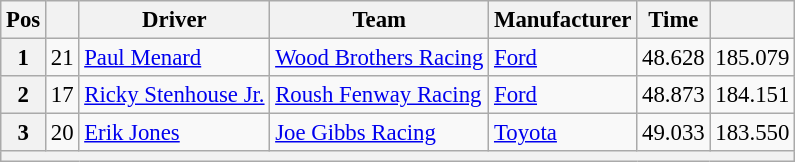<table class="wikitable" style="font-size:95%">
<tr>
<th>Pos</th>
<th></th>
<th>Driver</th>
<th>Team</th>
<th>Manufacturer</th>
<th>Time</th>
<th></th>
</tr>
<tr>
<th>1</th>
<td>21</td>
<td><a href='#'>Paul Menard</a></td>
<td><a href='#'>Wood Brothers Racing</a></td>
<td><a href='#'>Ford</a></td>
<td>48.628</td>
<td>185.079</td>
</tr>
<tr>
<th>2</th>
<td>17</td>
<td><a href='#'>Ricky Stenhouse Jr.</a></td>
<td><a href='#'>Roush Fenway Racing</a></td>
<td><a href='#'>Ford</a></td>
<td>48.873</td>
<td>184.151</td>
</tr>
<tr>
<th>3</th>
<td>20</td>
<td><a href='#'>Erik Jones</a></td>
<td><a href='#'>Joe Gibbs Racing</a></td>
<td><a href='#'>Toyota</a></td>
<td>49.033</td>
<td>183.550</td>
</tr>
<tr>
<th colspan="7"></th>
</tr>
</table>
